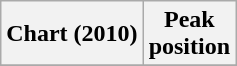<table class="wikitable sortable">
<tr>
<th>Chart (2010)</th>
<th>Peak<br>position</th>
</tr>
<tr>
</tr>
</table>
